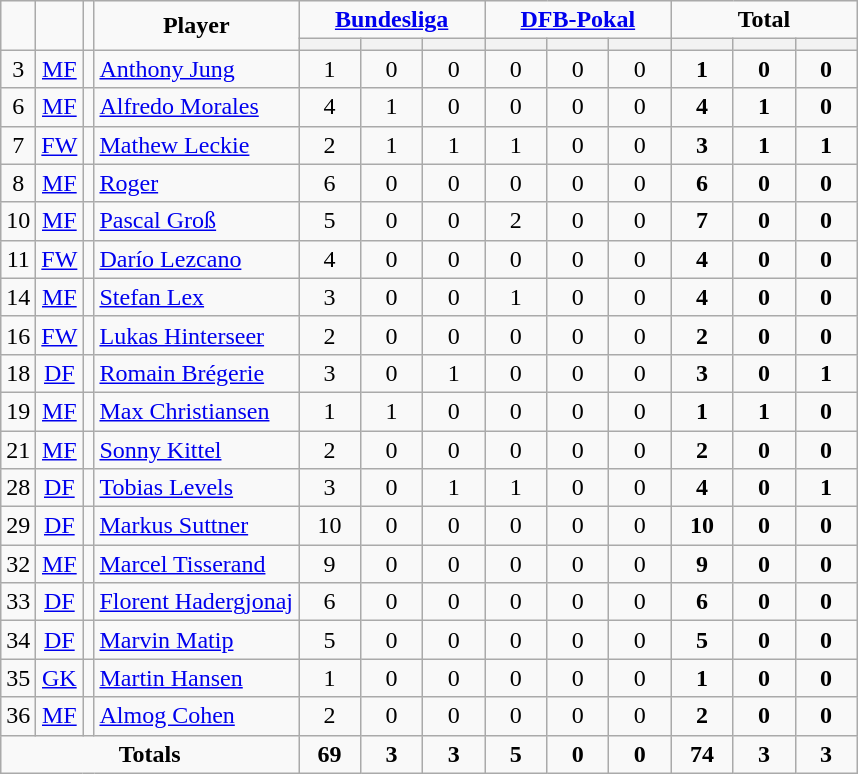<table class="wikitable" style="text-align:center;">
<tr>
<td rowspan="2" !width=15><strong></strong></td>
<td rowspan="2" !width=15><strong></strong></td>
<td rowspan="2" !width=15><strong></strong></td>
<td rowspan="2" !width=120><strong>Player</strong></td>
<td colspan="3"><strong><a href='#'>Bundesliga</a></strong></td>
<td colspan="3"><strong><a href='#'>DFB-Pokal</a></strong></td>
<td colspan="3"><strong>Total</strong></td>
</tr>
<tr>
<th width=34; background:#fe9;"></th>
<th width=34; background:#fe9;"></th>
<th width=34; background:#ff8888;"></th>
<th width=34; background:#fe9;"></th>
<th width=34; background:#fe9;"></th>
<th width=34; background:#ff8888;"></th>
<th width=34; background:#fe9;"></th>
<th width=34; background:#fe9;"></th>
<th width=34; background:#ff8888;"></th>
</tr>
<tr>
<td>3</td>
<td><a href='#'>MF</a></td>
<td></td>
<td align=left><a href='#'>Anthony Jung</a></td>
<td>1</td>
<td>0</td>
<td>0</td>
<td>0</td>
<td>0</td>
<td>0</td>
<td><strong>1</strong></td>
<td><strong>0</strong></td>
<td><strong>0</strong></td>
</tr>
<tr>
<td>6</td>
<td><a href='#'>MF</a></td>
<td></td>
<td align=left><a href='#'>Alfredo Morales</a></td>
<td>4</td>
<td>1</td>
<td>0</td>
<td>0</td>
<td>0</td>
<td>0</td>
<td><strong>4</strong></td>
<td><strong>1</strong></td>
<td><strong>0</strong></td>
</tr>
<tr>
<td>7</td>
<td><a href='#'>FW</a></td>
<td></td>
<td align=left><a href='#'>Mathew Leckie</a></td>
<td>2</td>
<td>1</td>
<td>1</td>
<td>1</td>
<td>0</td>
<td>0</td>
<td><strong>3</strong></td>
<td><strong>1</strong></td>
<td><strong>1</strong></td>
</tr>
<tr>
<td>8</td>
<td><a href='#'>MF</a></td>
<td></td>
<td align=left><a href='#'>Roger</a></td>
<td>6</td>
<td>0</td>
<td>0</td>
<td>0</td>
<td>0</td>
<td>0</td>
<td><strong>6</strong></td>
<td><strong>0</strong></td>
<td><strong>0</strong></td>
</tr>
<tr>
<td>10</td>
<td><a href='#'>MF</a></td>
<td></td>
<td align=left><a href='#'>Pascal Groß</a></td>
<td>5</td>
<td>0</td>
<td>0</td>
<td>2</td>
<td>0</td>
<td>0</td>
<td><strong>7</strong></td>
<td><strong>0</strong></td>
<td><strong>0</strong></td>
</tr>
<tr>
<td>11</td>
<td><a href='#'>FW</a></td>
<td></td>
<td align=left><a href='#'>Darío Lezcano</a></td>
<td>4</td>
<td>0</td>
<td>0</td>
<td>0</td>
<td>0</td>
<td>0</td>
<td><strong>4</strong></td>
<td><strong>0</strong></td>
<td><strong>0</strong></td>
</tr>
<tr>
<td>14</td>
<td><a href='#'>MF</a></td>
<td></td>
<td align=left><a href='#'>Stefan Lex</a></td>
<td>3</td>
<td>0</td>
<td>0</td>
<td>1</td>
<td>0</td>
<td>0</td>
<td><strong>4</strong></td>
<td><strong>0</strong></td>
<td><strong>0</strong></td>
</tr>
<tr>
<td>16</td>
<td><a href='#'>FW</a></td>
<td></td>
<td align=left><a href='#'>Lukas Hinterseer</a></td>
<td>2</td>
<td>0</td>
<td>0</td>
<td>0</td>
<td>0</td>
<td>0</td>
<td><strong>2</strong></td>
<td><strong>0</strong></td>
<td><strong>0</strong></td>
</tr>
<tr>
<td>18</td>
<td><a href='#'>DF</a></td>
<td></td>
<td align=left><a href='#'>Romain Brégerie</a></td>
<td>3</td>
<td>0</td>
<td>1</td>
<td>0</td>
<td>0</td>
<td>0</td>
<td><strong>3</strong></td>
<td><strong>0</strong></td>
<td><strong>1</strong></td>
</tr>
<tr>
<td>19</td>
<td><a href='#'>MF</a></td>
<td></td>
<td align=left><a href='#'>Max Christiansen</a></td>
<td>1</td>
<td>1</td>
<td>0</td>
<td>0</td>
<td>0</td>
<td>0</td>
<td><strong>1</strong></td>
<td><strong>1</strong></td>
<td><strong>0</strong></td>
</tr>
<tr>
<td>21</td>
<td><a href='#'>MF</a></td>
<td></td>
<td align=left><a href='#'>Sonny Kittel</a></td>
<td>2</td>
<td>0</td>
<td>0</td>
<td>0</td>
<td>0</td>
<td>0</td>
<td><strong>2</strong></td>
<td><strong>0</strong></td>
<td><strong>0</strong></td>
</tr>
<tr>
<td>28</td>
<td><a href='#'>DF</a></td>
<td></td>
<td align=left><a href='#'>Tobias Levels</a></td>
<td>3</td>
<td>0</td>
<td>1</td>
<td>1</td>
<td>0</td>
<td>0</td>
<td><strong>4</strong></td>
<td><strong>0</strong></td>
<td><strong>1</strong></td>
</tr>
<tr>
<td>29</td>
<td><a href='#'>DF</a></td>
<td></td>
<td align=left><a href='#'>Markus Suttner</a></td>
<td>10</td>
<td>0</td>
<td>0</td>
<td>0</td>
<td>0</td>
<td>0</td>
<td><strong>10</strong></td>
<td><strong>0</strong></td>
<td><strong>0</strong></td>
</tr>
<tr>
<td>32</td>
<td><a href='#'>MF</a></td>
<td></td>
<td align=left><a href='#'>Marcel Tisserand</a></td>
<td>9</td>
<td>0</td>
<td>0</td>
<td>0</td>
<td>0</td>
<td>0</td>
<td><strong>9</strong></td>
<td><strong>0</strong></td>
<td><strong>0</strong></td>
</tr>
<tr>
<td>33</td>
<td><a href='#'>DF</a></td>
<td></td>
<td align=left><a href='#'>Florent Hadergjonaj</a></td>
<td>6</td>
<td>0</td>
<td>0</td>
<td>0</td>
<td>0</td>
<td>0</td>
<td><strong>6</strong></td>
<td><strong>0</strong></td>
<td><strong>0</strong></td>
</tr>
<tr>
<td>34</td>
<td><a href='#'>DF</a></td>
<td></td>
<td align=left><a href='#'>Marvin Matip</a></td>
<td>5</td>
<td>0</td>
<td>0</td>
<td>0</td>
<td>0</td>
<td>0</td>
<td><strong>5</strong></td>
<td><strong>0</strong></td>
<td><strong>0</strong></td>
</tr>
<tr>
<td>35</td>
<td><a href='#'>GK</a></td>
<td></td>
<td align=left><a href='#'>Martin Hansen</a></td>
<td>1</td>
<td>0</td>
<td>0</td>
<td>0</td>
<td>0</td>
<td>0</td>
<td><strong>1</strong></td>
<td><strong>0</strong></td>
<td><strong>0</strong></td>
</tr>
<tr>
<td>36</td>
<td><a href='#'>MF</a></td>
<td></td>
<td align=left><a href='#'>Almog Cohen</a></td>
<td>2</td>
<td>0</td>
<td>0</td>
<td>0</td>
<td>0</td>
<td>0</td>
<td><strong>2</strong></td>
<td><strong>0</strong></td>
<td><strong>0</strong></td>
</tr>
<tr>
<td colspan=4><strong>Totals</strong></td>
<td><strong>69</strong></td>
<td><strong>3</strong></td>
<td><strong>3</strong></td>
<td><strong>5</strong></td>
<td><strong>0</strong></td>
<td><strong>0</strong></td>
<td><strong>74</strong></td>
<td><strong>3</strong></td>
<td><strong>3</strong></td>
</tr>
</table>
